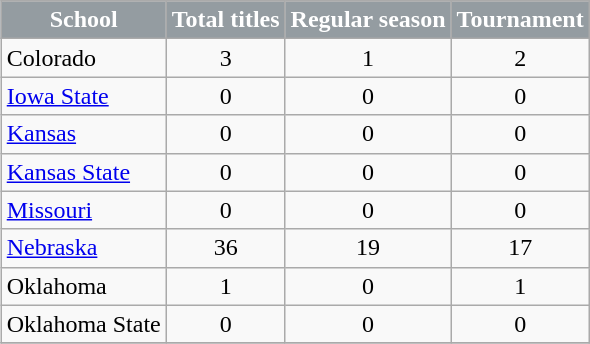<table class="wikitable" align="right" width="auto">
<tr>
</tr>
<tr>
<th style="background:#949CA1;color:white;">School</th>
<th style="background:#949CA1;color:white;">Total titles</th>
<th style="background:#949CA1;color:white;">Regular season</th>
<th style="background:#949CA1;color:white;">Tournament</th>
</tr>
<tr>
<td>Colorado</td>
<td align="center">3</td>
<td align="center">1</td>
<td align="center">2</td>
</tr>
<tr>
<td><a href='#'>Iowa State</a></td>
<td align="center">0</td>
<td align="center">0</td>
<td align="center">0</td>
</tr>
<tr>
<td><a href='#'>Kansas</a></td>
<td align="center">0</td>
<td align="center">0</td>
<td align="center">0</td>
</tr>
<tr>
<td><a href='#'>Kansas State</a></td>
<td align="center">0</td>
<td align="center">0</td>
<td align="center">0</td>
</tr>
<tr>
<td><a href='#'>Missouri</a></td>
<td align="center">0</td>
<td align="center">0</td>
<td align="center">0</td>
</tr>
<tr>
<td><a href='#'>Nebraska</a></td>
<td align="center">36</td>
<td align="center">19</td>
<td align="center">17</td>
</tr>
<tr>
<td>Oklahoma</td>
<td align="center">1</td>
<td align="center">0</td>
<td align="center">1</td>
</tr>
<tr>
<td>Oklahoma State</td>
<td align="center">0</td>
<td align="center">0</td>
<td align="center">0</td>
</tr>
<tr>
</tr>
</table>
